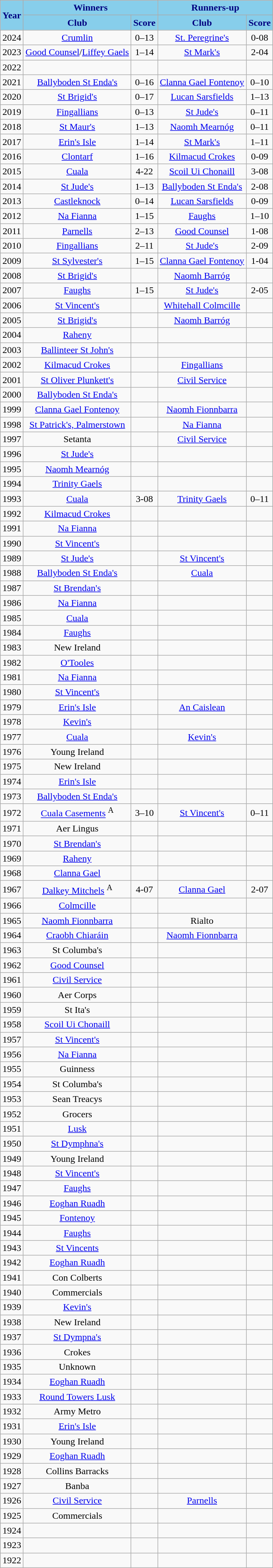<table class="wikitable sortable" style="text-align:center;">
<tr>
<th rowspan="2" style="background:skyblue;color:navy">Year</th>
<th colspan="2" style="background:skyblue;color:navy">Winners</th>
<th colspan="2" style="background:skyblue;color:navy">Runners-up</th>
</tr>
<tr>
<th style="background:skyblue;color:navy">Club</th>
<th style="background:skyblue;color:navy">Score</th>
<th style="background:skyblue;color:navy">Club</th>
<th style="background:skyblue;color:navy">Score</th>
</tr>
<tr>
<td>2024</td>
<td><a href='#'>Crumlin</a></td>
<td>0–13</td>
<td><a href='#'>St. Peregrine's</a></td>
<td>0-08</td>
</tr>
<tr>
<td>2023</td>
<td><a href='#'>Good Counsel</a>/<a href='#'>Liffey Gaels</a></td>
<td>1–14</td>
<td><a href='#'>St Mark's</a></td>
<td>2-04</td>
</tr>
<tr>
<td>2022</td>
<td></td>
<td></td>
<td></td>
<td></td>
</tr>
<tr>
<td>2021</td>
<td><a href='#'>Ballyboden St Enda's</a></td>
<td>0–16</td>
<td><a href='#'>Clanna Gael Fontenoy</a></td>
<td>0–10</td>
</tr>
<tr>
<td>2020</td>
<td><a href='#'>St Brigid's</a></td>
<td>0–17</td>
<td><a href='#'>Lucan Sarsfields</a></td>
<td>1–13</td>
</tr>
<tr>
<td>2019</td>
<td><a href='#'>Fingallians</a></td>
<td>0–13</td>
<td><a href='#'>St Jude's</a></td>
<td>0–11</td>
</tr>
<tr>
<td>2018</td>
<td><a href='#'>St Maur's</a></td>
<td>1–13</td>
<td><a href='#'>Naomh Mearnóg</a></td>
<td>0–11</td>
</tr>
<tr>
<td>2017</td>
<td><a href='#'>Erin's Isle</a></td>
<td>1–14</td>
<td><a href='#'>St Mark's</a></td>
<td>1–11</td>
</tr>
<tr>
<td>2016</td>
<td><a href='#'>Clontarf</a></td>
<td>1–16</td>
<td><a href='#'>Kilmacud Crokes</a></td>
<td>0-09</td>
</tr>
<tr>
<td>2015</td>
<td><a href='#'>Cuala</a></td>
<td>4-22</td>
<td><a href='#'>Scoil Ui Chonaill</a></td>
<td>3-08</td>
</tr>
<tr>
<td>2014</td>
<td><a href='#'>St Jude's</a></td>
<td>1–13</td>
<td><a href='#'>Ballyboden St Enda's</a></td>
<td>2-08</td>
</tr>
<tr>
<td>2013</td>
<td><a href='#'>Castleknock</a></td>
<td>0–14</td>
<td><a href='#'>Lucan Sarsfields</a></td>
<td>0-09</td>
</tr>
<tr>
<td>2012</td>
<td><a href='#'>Na Fianna</a></td>
<td>1–15</td>
<td><a href='#'>Faughs</a></td>
<td>1–10</td>
</tr>
<tr>
<td>2011</td>
<td><a href='#'>Parnells</a></td>
<td>2–13</td>
<td><a href='#'>Good Counsel</a></td>
<td>1-08</td>
</tr>
<tr>
<td>2010</td>
<td><a href='#'>Fingallians</a></td>
<td>2–11</td>
<td><a href='#'>St Jude's</a></td>
<td>2-09</td>
</tr>
<tr>
<td>2009</td>
<td><a href='#'>St Sylvester's</a></td>
<td>1–15</td>
<td><a href='#'>Clanna Gael Fontenoy</a></td>
<td>1-04</td>
</tr>
<tr>
<td>2008</td>
<td><a href='#'>St Brigid's</a></td>
<td></td>
<td><a href='#'>Naomh Barróg</a></td>
<td></td>
</tr>
<tr>
<td>2007</td>
<td><a href='#'>Faughs</a></td>
<td>1–15</td>
<td><a href='#'>St Jude's</a></td>
<td>2-05</td>
</tr>
<tr>
<td>2006</td>
<td><a href='#'>St Vincent's</a></td>
<td></td>
<td><a href='#'>Whitehall Colmcille</a></td>
<td></td>
</tr>
<tr>
<td>2005</td>
<td><a href='#'>St Brigid's</a></td>
<td></td>
<td><a href='#'>Naomh Barróg</a></td>
<td></td>
</tr>
<tr>
<td>2004</td>
<td><a href='#'>Raheny</a></td>
<td></td>
<td></td>
<td></td>
</tr>
<tr>
<td>2003</td>
<td><a href='#'>Ballinteer St John's</a></td>
<td></td>
<td></td>
<td></td>
</tr>
<tr>
<td>2002</td>
<td><a href='#'>Kilmacud Crokes</a></td>
<td></td>
<td><a href='#'>Fingallians</a></td>
<td></td>
</tr>
<tr>
<td>2001</td>
<td><a href='#'>St Oliver Plunkett's</a></td>
<td></td>
<td><a href='#'>Civil Service</a></td>
<td></td>
</tr>
<tr>
<td>2000</td>
<td><a href='#'>Ballyboden St Enda's</a></td>
<td></td>
<td></td>
<td></td>
</tr>
<tr>
<td>1999</td>
<td><a href='#'>Clanna Gael Fontenoy</a></td>
<td></td>
<td><a href='#'>Naomh Fionnbarra</a></td>
<td></td>
</tr>
<tr>
<td>1998</td>
<td><a href='#'>St Patrick's, Palmerstown</a></td>
<td></td>
<td><a href='#'>Na Fianna</a></td>
<td></td>
</tr>
<tr>
<td>1997</td>
<td>Setanta</td>
<td></td>
<td><a href='#'>Civil Service</a></td>
<td></td>
</tr>
<tr>
<td>1996</td>
<td><a href='#'>St Jude's</a></td>
<td></td>
<td></td>
<td></td>
</tr>
<tr>
<td>1995</td>
<td><a href='#'>Naomh Mearnóg</a></td>
<td></td>
<td></td>
<td></td>
</tr>
<tr>
<td>1994</td>
<td><a href='#'>Trinity Gaels</a></td>
<td></td>
<td></td>
<td></td>
</tr>
<tr>
<td>1993</td>
<td><a href='#'>Cuala</a></td>
<td>3-08</td>
<td><a href='#'>Trinity Gaels</a></td>
<td>0–11</td>
</tr>
<tr>
<td>1992</td>
<td><a href='#'>Kilmacud Crokes</a></td>
<td></td>
<td></td>
<td></td>
</tr>
<tr>
<td>1991</td>
<td><a href='#'>Na Fianna</a></td>
<td></td>
<td></td>
<td></td>
</tr>
<tr>
<td>1990</td>
<td><a href='#'>St Vincent's</a></td>
<td></td>
<td></td>
<td></td>
</tr>
<tr>
<td>1989</td>
<td><a href='#'>St Jude's</a></td>
<td></td>
<td><a href='#'>St Vincent's</a></td>
<td></td>
</tr>
<tr>
<td>1988</td>
<td><a href='#'>Ballyboden St Enda's</a></td>
<td></td>
<td><a href='#'>Cuala</a></td>
<td></td>
</tr>
<tr>
<td>1987</td>
<td><a href='#'>St Brendan's</a></td>
<td></td>
<td></td>
<td></td>
</tr>
<tr>
<td>1986</td>
<td><a href='#'>Na Fianna</a></td>
<td></td>
<td></td>
<td></td>
</tr>
<tr>
<td>1985</td>
<td><a href='#'>Cuala</a></td>
<td></td>
<td></td>
<td></td>
</tr>
<tr>
<td>1984</td>
<td><a href='#'>Faughs</a></td>
<td></td>
<td></td>
<td></td>
</tr>
<tr>
<td>1983</td>
<td>New Ireland</td>
<td></td>
<td></td>
<td></td>
</tr>
<tr>
<td>1982</td>
<td><a href='#'>O'Tooles</a></td>
<td></td>
<td></td>
<td></td>
</tr>
<tr>
<td>1981</td>
<td><a href='#'>Na Fianna</a></td>
<td></td>
<td></td>
<td></td>
</tr>
<tr>
<td>1980</td>
<td><a href='#'>St Vincent's</a></td>
<td></td>
<td></td>
<td></td>
</tr>
<tr>
<td>1979</td>
<td><a href='#'>Erin's Isle</a></td>
<td></td>
<td><a href='#'>An Caislean</a></td>
<td></td>
</tr>
<tr>
<td>1978</td>
<td><a href='#'>Kevin's</a></td>
<td></td>
<td></td>
<td></td>
</tr>
<tr>
<td>1977</td>
<td><a href='#'>Cuala</a></td>
<td></td>
<td><a href='#'>Kevin's</a></td>
<td></td>
</tr>
<tr>
<td>1976</td>
<td>Young Ireland</td>
<td></td>
<td></td>
<td></td>
</tr>
<tr>
<td>1975</td>
<td>New Ireland</td>
<td></td>
<td></td>
<td></td>
</tr>
<tr>
<td>1974</td>
<td><a href='#'>Erin's Isle</a></td>
<td></td>
<td></td>
<td></td>
</tr>
<tr>
<td>1973</td>
<td><a href='#'>Ballyboden St Enda's</a></td>
<td></td>
<td></td>
<td></td>
</tr>
<tr>
<td>1972</td>
<td><a href='#'>Cuala Casements</a> <sup>A</sup></td>
<td>3–10</td>
<td><a href='#'>St Vincent's</a></td>
<td>0–11</td>
</tr>
<tr>
<td>1971</td>
<td>Aer Lingus</td>
<td></td>
<td></td>
<td></td>
</tr>
<tr>
<td>1970</td>
<td><a href='#'>St Brendan's</a></td>
<td></td>
<td></td>
<td></td>
</tr>
<tr>
<td>1969</td>
<td><a href='#'>Raheny</a></td>
<td></td>
<td></td>
<td></td>
</tr>
<tr>
<td>1968</td>
<td><a href='#'>Clanna Gael</a></td>
<td></td>
<td></td>
<td></td>
</tr>
<tr>
<td>1967</td>
<td><a href='#'>Dalkey Mitchels</a> <sup>A</sup></td>
<td>4-07</td>
<td><a href='#'>Clanna Gael</a></td>
<td>2-07</td>
</tr>
<tr>
<td>1966</td>
<td><a href='#'>Colmcille</a></td>
<td></td>
<td></td>
<td></td>
</tr>
<tr>
<td>1965</td>
<td><a href='#'>Naomh Fionnbarra</a></td>
<td></td>
<td>Rialto</td>
<td></td>
</tr>
<tr>
<td>1964</td>
<td><a href='#'>Craobh Chiaráin</a></td>
<td></td>
<td><a href='#'>Naomh Fionnbarra</a></td>
<td></td>
</tr>
<tr>
<td>1963</td>
<td>St Columba's</td>
<td></td>
<td></td>
<td></td>
</tr>
<tr>
<td>1962</td>
<td><a href='#'>Good Counsel</a></td>
<td></td>
<td></td>
<td></td>
</tr>
<tr>
<td>1961</td>
<td><a href='#'>Civil Service</a></td>
<td></td>
<td></td>
<td></td>
</tr>
<tr>
<td>1960</td>
<td>Aer Corps</td>
<td></td>
<td></td>
<td></td>
</tr>
<tr>
<td>1959</td>
<td>St Ita's</td>
<td></td>
<td></td>
<td></td>
</tr>
<tr>
<td>1958</td>
<td><a href='#'>Scoil Ui Chonaill</a></td>
<td></td>
<td></td>
<td></td>
</tr>
<tr>
<td>1957</td>
<td><a href='#'>St Vincent's</a></td>
<td></td>
<td></td>
<td></td>
</tr>
<tr>
<td>1956</td>
<td><a href='#'>Na Fianna</a></td>
<td></td>
<td></td>
<td></td>
</tr>
<tr>
<td>1955</td>
<td>Guinness</td>
<td></td>
<td></td>
<td></td>
</tr>
<tr>
<td>1954</td>
<td>St Columba's</td>
<td></td>
<td></td>
<td></td>
</tr>
<tr>
<td>1953</td>
<td>Sean Treacys</td>
<td></td>
<td></td>
<td></td>
</tr>
<tr>
<td>1952</td>
<td>Grocers</td>
<td></td>
<td></td>
<td></td>
</tr>
<tr>
<td>1951</td>
<td><a href='#'>Lusk</a></td>
<td></td>
<td></td>
<td></td>
</tr>
<tr>
<td>1950</td>
<td><a href='#'>St Dymphna's</a></td>
<td></td>
<td></td>
<td></td>
</tr>
<tr>
<td>1949</td>
<td>Young Ireland</td>
<td></td>
<td></td>
<td></td>
</tr>
<tr>
<td>1948</td>
<td><a href='#'>St Vincent's</a></td>
<td></td>
<td></td>
<td></td>
</tr>
<tr>
<td>1947</td>
<td><a href='#'>Faughs</a></td>
<td></td>
<td></td>
<td></td>
</tr>
<tr>
<td>1946</td>
<td><a href='#'>Eoghan Ruadh</a></td>
<td></td>
<td></td>
<td></td>
</tr>
<tr>
<td>1945</td>
<td><a href='#'>Fontenoy</a></td>
<td></td>
<td></td>
<td></td>
</tr>
<tr>
<td>1944</td>
<td><a href='#'>Faughs</a></td>
<td></td>
<td></td>
<td></td>
</tr>
<tr>
<td>1943</td>
<td><a href='#'>St Vincents</a></td>
<td></td>
<td></td>
<td></td>
</tr>
<tr>
<td>1942</td>
<td><a href='#'>Eoghan Ruadh</a></td>
<td></td>
<td></td>
<td></td>
</tr>
<tr>
<td>1941</td>
<td>Con Colberts</td>
<td></td>
<td></td>
<td></td>
</tr>
<tr>
<td>1940</td>
<td>Commercials</td>
<td></td>
<td></td>
<td></td>
</tr>
<tr>
<td>1939</td>
<td><a href='#'>Kevin's</a></td>
<td></td>
<td></td>
<td></td>
</tr>
<tr>
<td>1938</td>
<td>New Ireland</td>
<td></td>
<td></td>
<td></td>
</tr>
<tr>
<td>1937</td>
<td><a href='#'>St Dympna's</a></td>
<td></td>
<td></td>
<td></td>
</tr>
<tr>
<td>1936</td>
<td>Crokes</td>
<td></td>
<td></td>
<td></td>
</tr>
<tr>
<td>1935</td>
<td>Unknown</td>
<td></td>
<td></td>
<td></td>
</tr>
<tr>
<td>1934</td>
<td><a href='#'>Eoghan Ruadh</a></td>
<td></td>
<td></td>
<td></td>
</tr>
<tr>
<td>1933</td>
<td><a href='#'>Round Towers Lusk</a></td>
<td></td>
<td></td>
<td></td>
</tr>
<tr>
<td>1932</td>
<td>Army Metro</td>
<td></td>
<td></td>
<td></td>
</tr>
<tr>
<td>1931</td>
<td><a href='#'>Erin's Isle</a></td>
<td></td>
<td></td>
<td></td>
</tr>
<tr>
<td>1930</td>
<td>Young Ireland</td>
<td></td>
<td></td>
<td></td>
</tr>
<tr>
<td>1929</td>
<td><a href='#'>Eoghan Ruadh</a></td>
<td></td>
<td></td>
<td></td>
</tr>
<tr>
<td>1928</td>
<td>Collins Barracks</td>
<td></td>
<td></td>
<td></td>
</tr>
<tr>
<td>1927</td>
<td>Banba</td>
<td></td>
<td></td>
<td></td>
</tr>
<tr>
<td>1926</td>
<td><a href='#'>Civil Service</a></td>
<td></td>
<td><a href='#'>Parnells</a></td>
<td></td>
</tr>
<tr>
<td>1925</td>
<td>Commercials</td>
<td></td>
<td></td>
<td></td>
</tr>
<tr>
<td>1924</td>
<td></td>
<td></td>
<td></td>
<td></td>
</tr>
<tr>
<td>1923</td>
<td></td>
<td></td>
<td></td>
<td></td>
</tr>
<tr>
<td>1922</td>
<td></td>
<td></td>
<td></td>
<td></td>
</tr>
</table>
